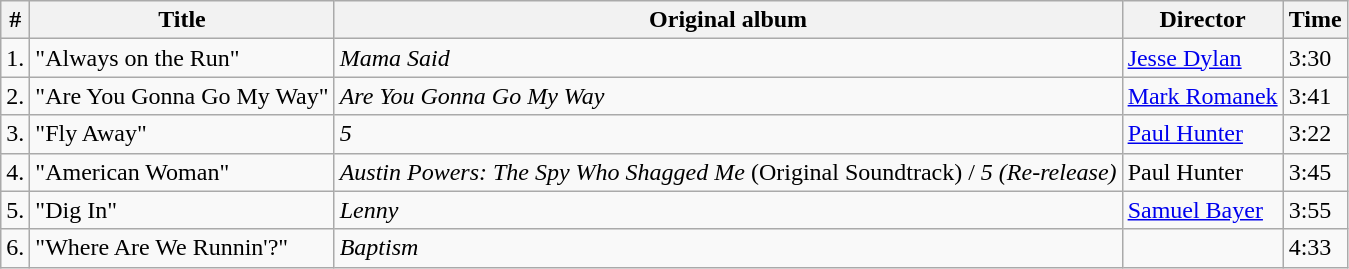<table class="wikitable" border="1">
<tr>
<th>#</th>
<th>Title</th>
<th>Original album</th>
<th>Director</th>
<th>Time</th>
</tr>
<tr>
<td>1.</td>
<td>"Always on the Run"</td>
<td><em>Mama Said</em></td>
<td><a href='#'>Jesse Dylan</a></td>
<td>3:30</td>
</tr>
<tr>
<td>2.</td>
<td>"Are You Gonna Go My Way"</td>
<td><em>Are You Gonna Go My Way</em></td>
<td><a href='#'>Mark Romanek</a></td>
<td>3:41</td>
</tr>
<tr>
<td>3.</td>
<td>"Fly Away"</td>
<td><em>5</em></td>
<td><a href='#'>Paul Hunter</a></td>
<td>3:22</td>
</tr>
<tr>
<td>4.</td>
<td>"American Woman"</td>
<td><em>Austin Powers: The Spy Who Shagged Me</em> (Original Soundtrack) / <em>5 (Re-release)</em></td>
<td>Paul Hunter</td>
<td>3:45</td>
</tr>
<tr>
<td>5.</td>
<td>"Dig In"</td>
<td><em>Lenny</em></td>
<td><a href='#'>Samuel Bayer</a></td>
<td>3:55</td>
</tr>
<tr>
<td>6.</td>
<td>"Where Are We Runnin'?"</td>
<td><em>Baptism</em></td>
<td></td>
<td>4:33</td>
</tr>
</table>
